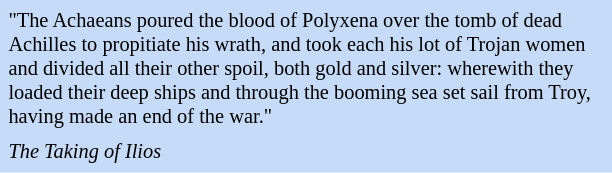<table class="toccolours" style="float: left; margin-left: 1em; margin-right: 2em; font-size: 85%; background:#c6dbf7; color:black; width:30em; max-width: 40%;" cellspacing="5">
<tr>
<td style="text-align: left;">"The Achaeans poured the blood of Polyxena over the tomb of dead Achilles to propitiate his wrath, and took each his lot of Trojan women and divided all their other spoil, both gold and silver: wherewith they loaded their deep ships and through the booming sea set sail from Troy, having made an end of the war."</td>
</tr>
<tr>
<td style="text-align: left;"><em>The Taking of Ilios</em></td>
</tr>
</table>
